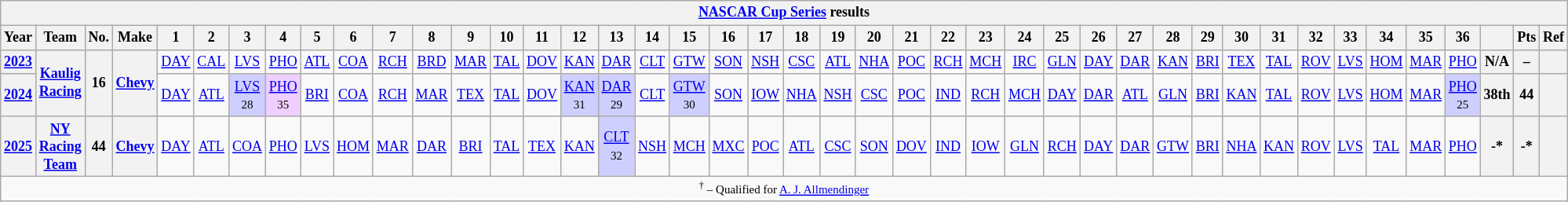<table class="wikitable" style="text-align:center; font-size:75%">
<tr>
<th colspan=43><a href='#'>NASCAR Cup Series</a> results</th>
</tr>
<tr>
<th>Year</th>
<th>Team</th>
<th>No.</th>
<th>Make</th>
<th>1</th>
<th>2</th>
<th>3</th>
<th>4</th>
<th>5</th>
<th>6</th>
<th>7</th>
<th>8</th>
<th>9</th>
<th>10</th>
<th>11</th>
<th>12</th>
<th>13</th>
<th>14</th>
<th>15</th>
<th>16</th>
<th>17</th>
<th>18</th>
<th>19</th>
<th>20</th>
<th>21</th>
<th>22</th>
<th>23</th>
<th>24</th>
<th>25</th>
<th>26</th>
<th>27</th>
<th>28</th>
<th>29</th>
<th>30</th>
<th>31</th>
<th>32</th>
<th>33</th>
<th>34</th>
<th>35</th>
<th>36</th>
<th></th>
<th>Pts</th>
<th>Ref</th>
</tr>
<tr>
<th><a href='#'>2023</a></th>
<th rowspan=2><a href='#'>Kaulig Racing</a></th>
<th rowspan=2>16</th>
<th rowspan=2><a href='#'>Chevy</a></th>
<td><a href='#'>DAY</a></td>
<td><a href='#'>CAL</a></td>
<td><a href='#'>LVS</a></td>
<td><a href='#'>PHO</a></td>
<td><a href='#'>ATL</a></td>
<td><a href='#'>COA</a></td>
<td><a href='#'>RCH</a></td>
<td><a href='#'>BRD</a></td>
<td><a href='#'>MAR</a></td>
<td><a href='#'>TAL</a></td>
<td><a href='#'>DOV</a></td>
<td><a href='#'>KAN</a></td>
<td><a href='#'>DAR</a></td>
<td><a href='#'>CLT</a></td>
<td><a href='#'>GTW</a></td>
<td><a href='#'>SON</a></td>
<td><a href='#'>NSH</a></td>
<td><a href='#'>CSC</a></td>
<td><a href='#'>ATL</a></td>
<td><a href='#'>NHA</a></td>
<td><a href='#'>POC</a></td>
<td style="background:#FFFFFF;"><a href='#'>RCH</a><br></td>
<td><a href='#'>MCH</a></td>
<td><a href='#'>IRC</a></td>
<td><a href='#'>GLN</a></td>
<td><a href='#'>DAY</a></td>
<td><a href='#'>DAR</a></td>
<td><a href='#'>KAN</a></td>
<td><a href='#'>BRI</a></td>
<td><a href='#'>TEX</a></td>
<td><a href='#'>TAL</a></td>
<td><a href='#'>ROV</a></td>
<td><a href='#'>LVS</a></td>
<td><a href='#'>HOM</a></td>
<td><a href='#'>MAR</a></td>
<td><a href='#'>PHO</a></td>
<th>N/A</th>
<th>–</th>
<th></th>
</tr>
<tr>
<th><a href='#'>2024</a></th>
<td><a href='#'>DAY</a></td>
<td><a href='#'>ATL</a></td>
<td style="background:#CFCFFF;"><a href='#'>LVS</a><br><small>28</small></td>
<td style="background:#EFCFFF;"><a href='#'>PHO</a><br><small>35</small></td>
<td><a href='#'>BRI</a></td>
<td><a href='#'>COA</a></td>
<td><a href='#'>RCH</a></td>
<td><a href='#'>MAR</a></td>
<td><a href='#'>TEX</a></td>
<td><a href='#'>TAL</a></td>
<td><a href='#'>DOV</a></td>
<td style="background:#CFCFFF;"><a href='#'>KAN</a><br><small>31</small></td>
<td style="background:#CFCFFF;"><a href='#'>DAR</a><br><small>29</small></td>
<td><a href='#'>CLT</a></td>
<td style="background:#CFCFFF;"><a href='#'>GTW</a><br><small>30</small></td>
<td><a href='#'>SON</a></td>
<td><a href='#'>IOW</a></td>
<td><a href='#'>NHA</a></td>
<td><a href='#'>NSH</a></td>
<td><a href='#'>CSC</a></td>
<td><a href='#'>POC</a></td>
<td><a href='#'>IND</a></td>
<td><a href='#'>RCH</a></td>
<td><a href='#'>MCH</a></td>
<td><a href='#'>DAY</a></td>
<td><a href='#'>DAR</a></td>
<td><a href='#'>ATL</a></td>
<td><a href='#'>GLN</a></td>
<td><a href='#'>BRI</a></td>
<td><a href='#'>KAN</a></td>
<td><a href='#'>TAL</a></td>
<td><a href='#'>ROV</a></td>
<td><a href='#'>LVS</a></td>
<td><a href='#'>HOM</a></td>
<td><a href='#'>MAR</a></td>
<td style="background:#CFCFFF;"><a href='#'>PHO</a><br><small>25</small></td>
<th>38th</th>
<th>44</th>
<th></th>
</tr>
<tr>
<th><a href='#'>2025</a></th>
<th><a href='#'>NY Racing Team</a></th>
<th>44</th>
<th><a href='#'>Chevy</a></th>
<td><a href='#'>DAY</a></td>
<td><a href='#'>ATL</a></td>
<td><a href='#'>COA</a></td>
<td><a href='#'>PHO</a></td>
<td><a href='#'>LVS</a></td>
<td><a href='#'>HOM</a></td>
<td><a href='#'>MAR</a></td>
<td><a href='#'>DAR</a></td>
<td><a href='#'>BRI</a></td>
<td><a href='#'>TAL</a></td>
<td><a href='#'>TEX</a></td>
<td><a href='#'>KAN</a></td>
<td style="background:#CFCFFF;"><a href='#'>CLT</a><br><small>32</small></td>
<td><a href='#'>NSH</a></td>
<td><a href='#'>MCH</a></td>
<td><a href='#'>MXC</a></td>
<td><a href='#'>POC</a></td>
<td><a href='#'>ATL</a></td>
<td><a href='#'>CSC</a></td>
<td><a href='#'>SON</a></td>
<td><a href='#'>DOV</a></td>
<td><a href='#'>IND</a></td>
<td><a href='#'>IOW</a></td>
<td><a href='#'>GLN</a></td>
<td><a href='#'>RCH</a></td>
<td><a href='#'>DAY</a></td>
<td><a href='#'>DAR</a></td>
<td><a href='#'>GTW</a></td>
<td><a href='#'>BRI</a></td>
<td><a href='#'>NHA</a></td>
<td><a href='#'>KAN</a></td>
<td><a href='#'>ROV</a></td>
<td><a href='#'>LVS</a></td>
<td><a href='#'>TAL</a></td>
<td><a href='#'>MAR</a></td>
<td><a href='#'>PHO</a></td>
<th>-*</th>
<th>-*</th>
<th></th>
</tr>
<tr>
<td colspan=43><small><sup>†</sup> – Qualified for <a href='#'>A. J. Allmendinger</a></small></td>
</tr>
</table>
